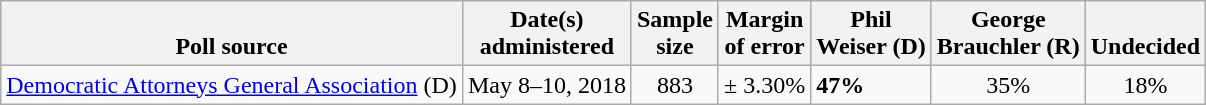<table class="wikitable">
<tr valign= bottom>
<th>Poll source</th>
<th>Date(s)<br>administered</th>
<th>Sample<br>size</th>
<th>Margin<br>of error</th>
<th>Phil<br>Weiser (D)</th>
<th>George<br>Brauchler (R)</th>
<th>Undecided</th>
</tr>
<tr>
<td><a href='#'>Democratic Attorneys General Association</a> (D)</td>
<td align=center>May 8–10, 2018</td>
<td align=center>883</td>
<td align=center>± 3.30%</td>
<td><strong>47%</strong></td>
<td align=center>35%</td>
<td align=center>18%</td>
</tr>
</table>
